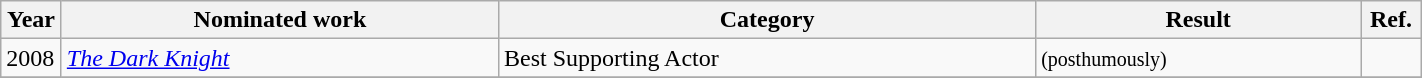<table class="wikitable sortable" width=75%>
<tr>
<th width = 33px>Year</th>
<th>Nominated work</th>
<th>Category</th>
<th>Result</th>
<th width = 33px>Ref.</th>
</tr>
<tr>
<td>2008</td>
<td><em><a href='#'>The Dark Knight</a></em></td>
<td>Best Supporting Actor</td>
<td> <small>(posthumously)</small></td>
<td></td>
</tr>
<tr>
</tr>
</table>
